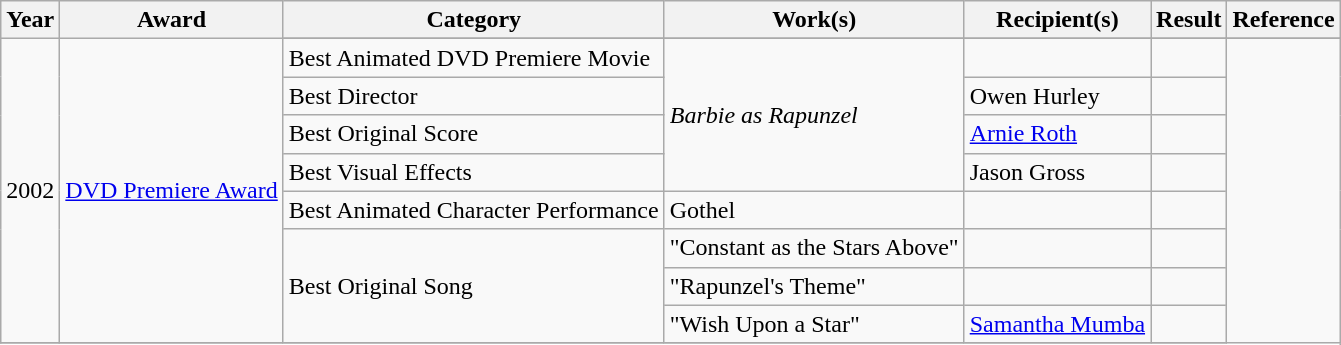<table class="wikitable">
<tr>
<th>Year</th>
<th>Award</th>
<th>Category</th>
<th>Work(s)</th>
<th>Recipient(s)</th>
<th>Result</th>
<th>Reference</th>
</tr>
<tr>
<td rowspan="9">2002</td>
<td rowspan="9"><a href='#'>DVD Premiere Award</a></td>
</tr>
<tr>
<td>Best Animated DVD Premiere Movie</td>
<td rowspan="4"><em>Barbie as Rapunzel</em></td>
<td></td>
<td></td>
<td rowspan="9"></td>
</tr>
<tr>
<td>Best Director</td>
<td>Owen Hurley</td>
<td></td>
</tr>
<tr>
<td>Best Original Score</td>
<td><a href='#'>Arnie Roth</a></td>
<td></td>
</tr>
<tr>
<td>Best Visual Effects</td>
<td>Jason Gross</td>
<td></td>
</tr>
<tr>
<td>Best Animated Character Performance</td>
<td>Gothel</td>
<td></td>
<td></td>
</tr>
<tr>
<td rowspan="3">Best Original Song</td>
<td>"Constant as the Stars Above"</td>
<td></td>
<td></td>
</tr>
<tr>
<td>"Rapunzel's Theme"</td>
<td></td>
<td></td>
</tr>
<tr>
<td>"Wish Upon a Star"</td>
<td><a href='#'>Samantha Mumba</a></td>
<td></td>
</tr>
<tr>
</tr>
</table>
